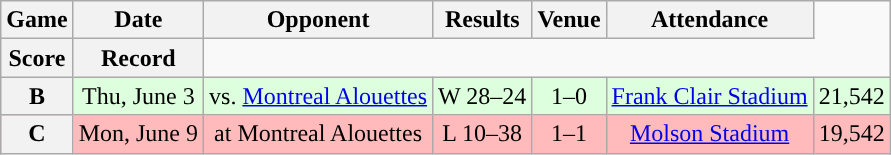<table class="wikitable" style="text-align:center">
<tr>
<th>Game</th>
<th>Date</th>
<th>Opponent</th>
<th>Results</th>
<th>Venue</th>
<th>Attendance</th>
</tr>
<tr>
<th>Score</th>
<th>Record</th>
</tr>
<tr style="background:#ddffdd">
<th>B</th>
<td>Thu, June 3</td>
<td>vs. <a href='#'>Montreal Alouettes</a></td>
<td>W 28–24</td>
<td>1–0</td>
<td><a href='#'>Frank Clair Stadium</a></td>
<td>21,542</td>
</tr>
<tr style="background:#ffbbbb">
<th>C</th>
<td>Mon, June 9</td>
<td>at Montreal Alouettes</td>
<td>L 10–38</td>
<td>1–1</td>
<td><a href='#'>Molson Stadium</a></td>
<td>19,542</td>
</tr>
</table>
